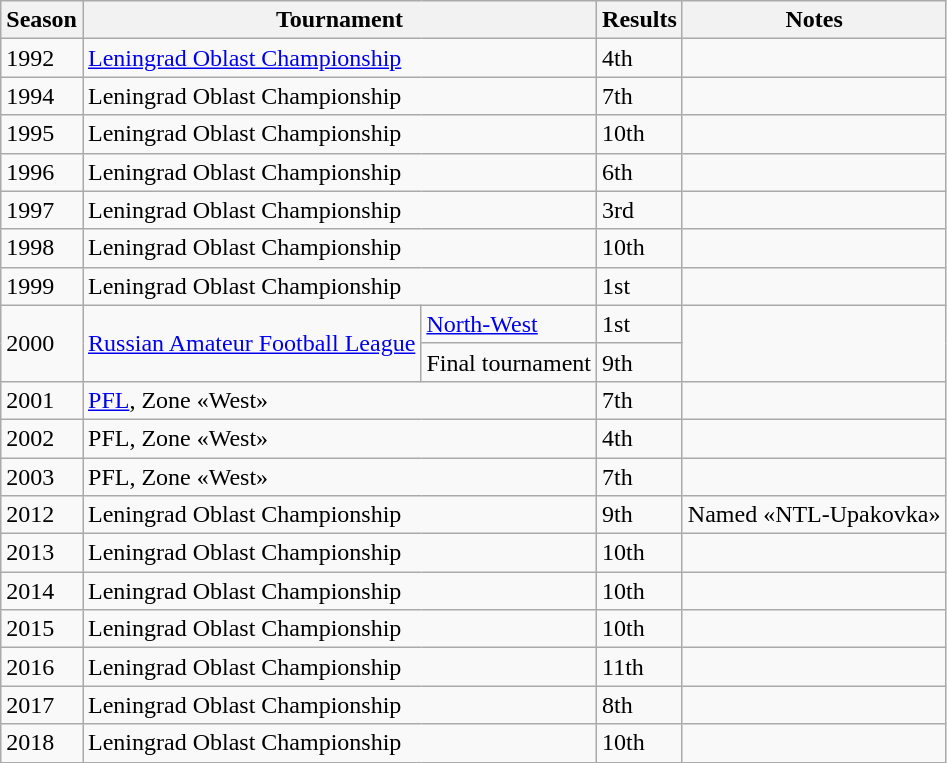<table class="wikitable">
<tr>
<th>Season</th>
<th colspan=2>Tournament</th>
<th>Results</th>
<th>Notes</th>
</tr>
<tr>
<td>1992</td>
<td colspan=2><a href='#'>Leningrad Oblast Championship</a></td>
<td>4th</td>
<td></td>
</tr>
<tr>
<td>1994</td>
<td colspan=2>Leningrad Oblast Championship</td>
<td>7th</td>
<td></td>
</tr>
<tr>
<td>1995</td>
<td colspan=2>Leningrad Oblast Championship</td>
<td>10th</td>
<td></td>
</tr>
<tr>
<td>1996</td>
<td colspan=2>Leningrad Oblast Championship</td>
<td>6th</td>
<td></td>
</tr>
<tr>
<td>1997</td>
<td colspan=2>Leningrad Oblast Championship</td>
<td>3rd</td>
<td></td>
</tr>
<tr>
<td>1998</td>
<td colspan=2>Leningrad Oblast Championship</td>
<td>10th</td>
<td></td>
</tr>
<tr>
<td>1999</td>
<td colspan=2>Leningrad Oblast Championship</td>
<td>1st</td>
<td></td>
</tr>
<tr>
<td rowspan=2>2000</td>
<td rowspan=2><a href='#'>Russian Amateur Football League</a></td>
<td><a href='#'>North-West</a></td>
<td>1st</td>
<td rowspan=2></td>
</tr>
<tr>
<td>Final tournament</td>
<td>9th</td>
</tr>
<tr>
<td>2001</td>
<td colspan=2><a href='#'>PFL</a>, Zone «West»</td>
<td>7th</td>
<td></td>
</tr>
<tr>
<td>2002</td>
<td colspan=2>PFL, Zone «West»</td>
<td>4th</td>
<td></td>
</tr>
<tr>
<td>2003</td>
<td colspan=2>PFL, Zone «West»</td>
<td>7th</td>
<td></td>
</tr>
<tr>
<td>2012</td>
<td colspan=2>Leningrad Oblast Championship</td>
<td>9th</td>
<td>Named «NTL-Upakovka»</td>
</tr>
<tr>
<td>2013</td>
<td colspan=2>Leningrad Oblast Championship</td>
<td>10th</td>
<td></td>
</tr>
<tr>
<td>2014</td>
<td colspan=2>Leningrad Oblast Championship</td>
<td>10th</td>
<td></td>
</tr>
<tr>
<td>2015</td>
<td colspan=2>Leningrad Oblast Championship</td>
<td>10th</td>
<td></td>
</tr>
<tr>
<td>2016</td>
<td colspan=2>Leningrad Oblast Championship</td>
<td>11th</td>
<td></td>
</tr>
<tr>
<td>2017</td>
<td colspan=2>Leningrad Oblast Championship</td>
<td>8th</td>
<td></td>
</tr>
<tr>
<td>2018</td>
<td colspan=2>Leningrad Oblast Championship</td>
<td>10th</td>
<td></td>
</tr>
</table>
